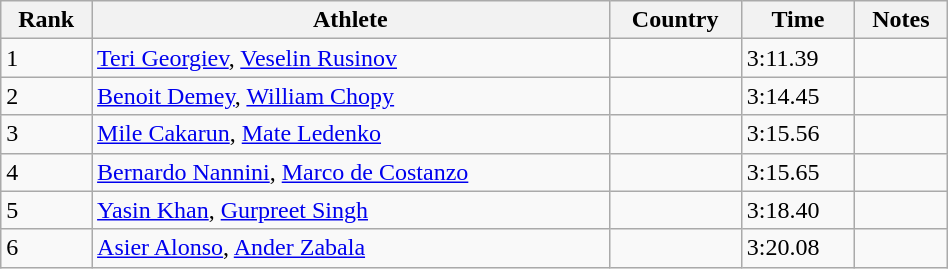<table class="wikitable" width=50%>
<tr>
<th>Rank</th>
<th>Athlete</th>
<th>Country</th>
<th>Time</th>
<th>Notes</th>
</tr>
<tr>
<td>1</td>
<td><a href='#'>Teri Georgiev</a>, <a href='#'>Veselin Rusinov</a></td>
<td></td>
<td>3:11.39</td>
<td></td>
</tr>
<tr>
<td>2</td>
<td><a href='#'>Benoit Demey</a>, <a href='#'>William Chopy</a></td>
<td></td>
<td>3:14.45</td>
<td></td>
</tr>
<tr>
<td>3</td>
<td><a href='#'>Mile Cakarun</a>, <a href='#'>Mate Ledenko</a></td>
<td></td>
<td>3:15.56</td>
<td></td>
</tr>
<tr>
<td>4</td>
<td><a href='#'>Bernardo Nannini</a>, <a href='#'>Marco de Costanzo</a></td>
<td></td>
<td>3:15.65</td>
<td></td>
</tr>
<tr>
<td>5</td>
<td><a href='#'>Yasin Khan</a>, <a href='#'>Gurpreet Singh</a></td>
<td></td>
<td>3:18.40</td>
<td></td>
</tr>
<tr>
<td>6</td>
<td><a href='#'>Asier Alonso</a>, <a href='#'>Ander Zabala</a></td>
<td></td>
<td>3:20.08</td>
<td></td>
</tr>
</table>
